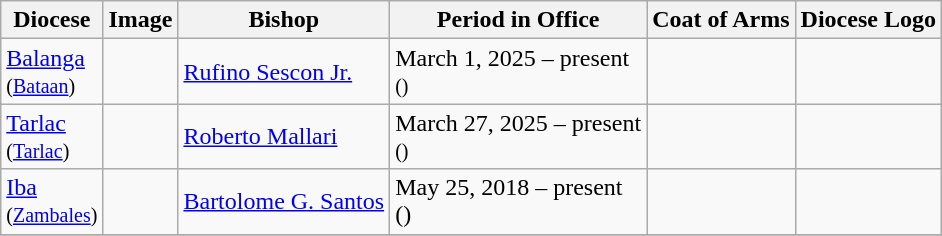<table class="wikitable">
<tr>
<th>Diocese</th>
<th>Image</th>
<th>Bishop</th>
<th>Period in Office</th>
<th>Coat of Arms</th>
<th>Diocese Logo</th>
</tr>
<tr>
<td><a href='#'>Balanga</a> <br><small>(<a href='#'>Bataan</a>)<br></small></td>
<td></td>
<td><a href='#'>Rufino Sescon Jr.</a></td>
<td>March 1, 2025 – present <br><small>()</small></td>
<td></td>
<td></td>
</tr>
<tr>
<td><a href='#'>Tarlac</a> <br><small>(<a href='#'>Tarlac</a>)<br></small></td>
<td></td>
<td><a href='#'>Roberto Mallari</a></td>
<td>March 27, 2025 – present <br><small>()</small></td>
<td></td>
<td></td>
</tr>
<tr>
<td><a href='#'>Iba</a> <br><small>(<a href='#'>Zambales</a>)<br></small></td>
<td></td>
<td><a href='#'>Bartolome G. Santos</a></td>
<td>May 25, 2018 – present<br>()</td>
<td></td>
<td></td>
</tr>
<tr>
</tr>
</table>
